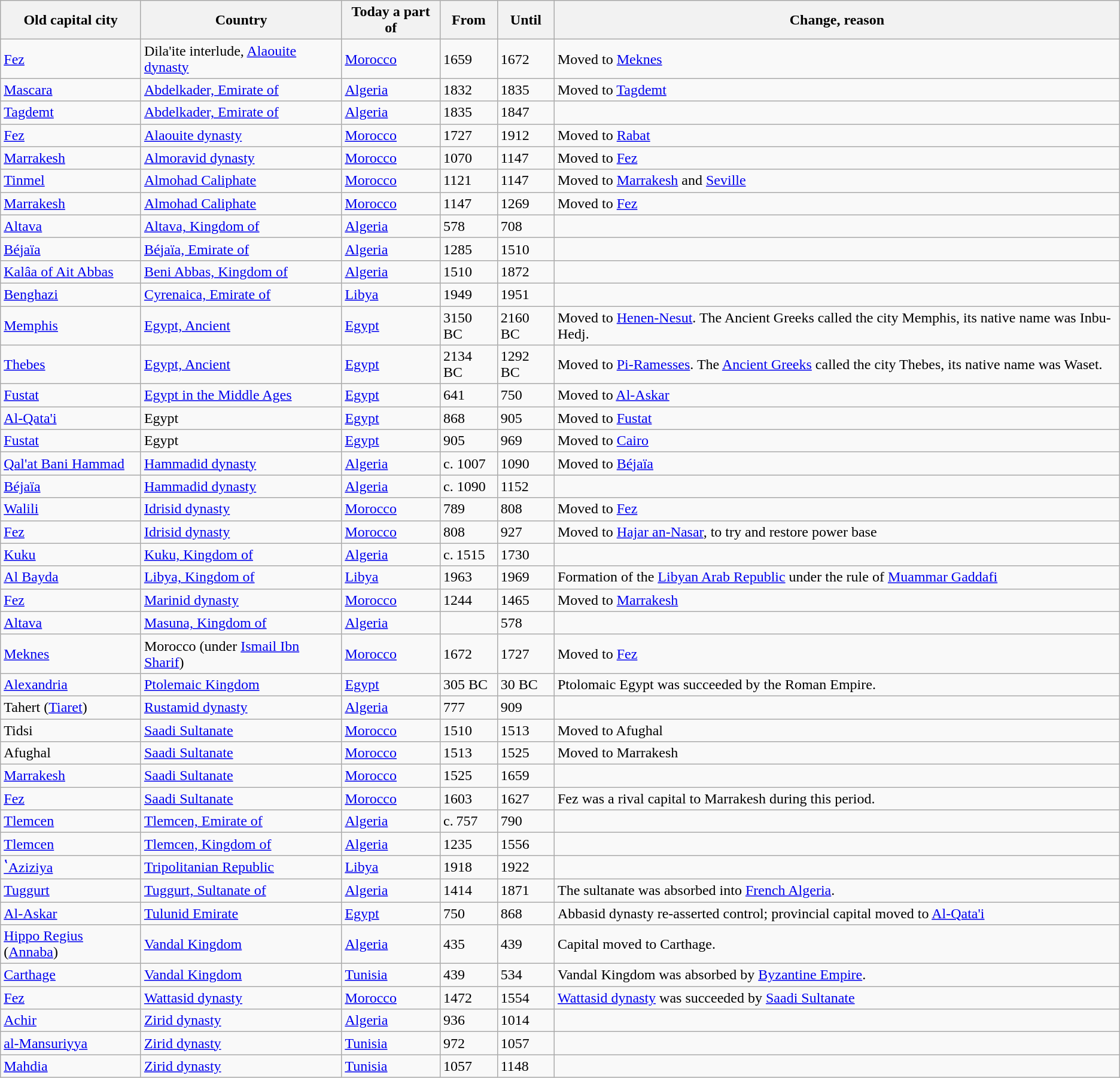<table class="wikitable sortable">
<tr>
<th>Old capital city</th>
<th>Country</th>
<th>Today a part of</th>
<th data-sort-type="number">From</th>
<th data-sort-type="number">Until</th>
<th>Change, reason</th>
</tr>
<tr>
<td><a href='#'>Fez</a></td>
<td>Dila'ite interlude, <a href='#'>Alaouite dynasty</a></td>
<td><a href='#'>Morocco</a></td>
<td>1659</td>
<td>1672</td>
<td>Moved to <a href='#'>Meknes</a></td>
</tr>
<tr>
<td><a href='#'>Mascara</a></td>
<td><a href='#'>Abdelkader, Emirate of</a></td>
<td><a href='#'>Algeria</a></td>
<td>1832</td>
<td>1835</td>
<td>Moved to <a href='#'>Tagdemt</a></td>
</tr>
<tr>
<td><a href='#'>Tagdemt</a></td>
<td><a href='#'>Abdelkader, Emirate of</a></td>
<td><a href='#'>Algeria</a></td>
<td>1835</td>
<td>1847</td>
<td></td>
</tr>
<tr>
<td><a href='#'>Fez</a></td>
<td><a href='#'>Alaouite dynasty</a></td>
<td><a href='#'>Morocco</a></td>
<td>1727</td>
<td>1912</td>
<td>Moved to <a href='#'>Rabat</a></td>
</tr>
<tr>
<td><a href='#'>Marrakesh</a></td>
<td><a href='#'>Almoravid dynasty</a></td>
<td><a href='#'>Morocco</a></td>
<td>1070</td>
<td>1147</td>
<td>Moved to <a href='#'>Fez</a></td>
</tr>
<tr>
<td><a href='#'>Tinmel</a></td>
<td><a href='#'>Almohad Caliphate</a></td>
<td><a href='#'>Morocco</a></td>
<td>1121</td>
<td>1147</td>
<td>Moved to <a href='#'>Marrakesh</a> and <a href='#'>Seville</a></td>
</tr>
<tr>
<td><a href='#'>Marrakesh</a></td>
<td><a href='#'>Almohad Caliphate</a></td>
<td><a href='#'>Morocco</a></td>
<td>1147</td>
<td>1269</td>
<td>Moved to <a href='#'>Fez</a></td>
</tr>
<tr>
<td><a href='#'>Altava</a></td>
<td><a href='#'>Altava, Kingdom of</a></td>
<td><a href='#'>Algeria</a></td>
<td>578</td>
<td>708</td>
<td></td>
</tr>
<tr>
<td><a href='#'>Béjaïa</a></td>
<td><a href='#'>Béjaïa, Emirate of</a></td>
<td><a href='#'>Algeria</a></td>
<td>1285</td>
<td>1510</td>
<td></td>
</tr>
<tr>
<td><a href='#'>Kalâa of Ait Abbas</a></td>
<td><a href='#'>Beni Abbas, Kingdom of</a></td>
<td><a href='#'>Algeria</a></td>
<td>1510</td>
<td>1872</td>
<td></td>
</tr>
<tr>
<td><a href='#'>Benghazi</a></td>
<td><a href='#'>Cyrenaica, Emirate of</a></td>
<td><a href='#'>Libya</a></td>
<td>1949</td>
<td>1951</td>
<td></td>
</tr>
<tr>
<td><a href='#'>Memphis</a></td>
<td><a href='#'>Egypt, Ancient</a></td>
<td><a href='#'>Egypt</a></td>
<td data-sort-value="-3150">3150 BC</td>
<td data-sort-value="-2160">2160 BC</td>
<td>Moved to <a href='#'>Henen-Nesut</a>. The Ancient Greeks called the city Memphis, its native name was Inbu-Hedj.</td>
</tr>
<tr>
<td><a href='#'>Thebes</a></td>
<td><a href='#'>Egypt, Ancient</a></td>
<td><a href='#'>Egypt</a></td>
<td data-sort-value="-2134">2134 BC</td>
<td data-sort-value="-1292">1292 BC</td>
<td>Moved to <a href='#'>Pi-Ramesses</a>. The <a href='#'>Ancient Greeks</a> called the city Thebes, its native name was Waset.</td>
</tr>
<tr>
<td><a href='#'>Fustat</a></td>
<td><a href='#'>Egypt in the Middle Ages</a></td>
<td><a href='#'>Egypt</a></td>
<td>641</td>
<td>750</td>
<td>Moved to <a href='#'>Al-Askar</a></td>
</tr>
<tr>
<td><a href='#'>Al-Qata'i</a></td>
<td>Egypt</td>
<td><a href='#'>Egypt</a></td>
<td>868</td>
<td>905</td>
<td>Moved to <a href='#'>Fustat</a></td>
</tr>
<tr>
<td><a href='#'>Fustat</a></td>
<td>Egypt</td>
<td><a href='#'>Egypt</a></td>
<td>905</td>
<td>969</td>
<td>Moved to <a href='#'>Cairo</a></td>
</tr>
<tr>
<td><a href='#'>Qal'at Bani Hammad</a></td>
<td><a href='#'>Hammadid dynasty</a></td>
<td><a href='#'>Algeria</a></td>
<td data-sort-value="1007">c. 1007</td>
<td>1090</td>
<td>Moved to <a href='#'>Béjaïa</a></td>
</tr>
<tr>
<td><a href='#'>Béjaïa</a></td>
<td><a href='#'>Hammadid dynasty</a></td>
<td><a href='#'>Algeria</a></td>
<td data-sort-value="1090">c. 1090</td>
<td>1152</td>
<td></td>
</tr>
<tr>
<td><a href='#'>Walili</a></td>
<td><a href='#'>Idrisid dynasty</a></td>
<td><a href='#'>Morocco</a></td>
<td>789</td>
<td>808</td>
<td>Moved to <a href='#'>Fez</a></td>
</tr>
<tr>
<td><a href='#'>Fez</a></td>
<td><a href='#'>Idrisid dynasty</a></td>
<td><a href='#'>Morocco</a></td>
<td>808</td>
<td>927</td>
<td>Moved to <a href='#'>Hajar an-Nasar</a>, to try and restore power base</td>
</tr>
<tr>
<td><a href='#'>Kuku</a></td>
<td><a href='#'>Kuku, Kingdom of</a></td>
<td><a href='#'>Algeria</a></td>
<td data-sort-value="1515">c. 1515</td>
<td>1730</td>
<td></td>
</tr>
<tr>
<td><a href='#'>Al Bayda</a></td>
<td><a href='#'>Libya, Kingdom of</a></td>
<td><a href='#'>Libya</a></td>
<td>1963</td>
<td>1969</td>
<td>Formation of the <a href='#'>Libyan Arab Republic</a> under the rule of <a href='#'>Muammar Gaddafi</a></td>
</tr>
<tr>
<td><a href='#'>Fez</a></td>
<td><a href='#'>Marinid dynasty</a></td>
<td><a href='#'>Morocco</a></td>
<td>1244</td>
<td>1465</td>
<td>Moved to <a href='#'>Marrakesh</a></td>
</tr>
<tr>
<td><a href='#'>Altava</a></td>
<td><a href='#'>Masuna, Kingdom of</a></td>
<td><a href='#'>Algeria</a></td>
<td data-sort-value="477"></td>
<td>578</td>
<td></td>
</tr>
<tr>
<td><a href='#'>Meknes</a></td>
<td>Morocco (under <a href='#'>Ismail Ibn Sharif</a>)</td>
<td><a href='#'>Morocco</a></td>
<td>1672</td>
<td>1727</td>
<td>Moved to <a href='#'>Fez</a></td>
</tr>
<tr>
<td><a href='#'>Alexandria</a></td>
<td><a href='#'>Ptolemaic Kingdom</a></td>
<td><a href='#'>Egypt</a></td>
<td data-sort-value="-305">305 BC</td>
<td data-sort-value="-30">30 BC</td>
<td>Ptolomaic Egypt was succeeded by the Roman Empire.</td>
</tr>
<tr>
<td>Tahert (<a href='#'>Tiaret</a>)</td>
<td><a href='#'>Rustamid dynasty</a></td>
<td><a href='#'>Algeria</a></td>
<td>777</td>
<td>909</td>
<td></td>
</tr>
<tr>
<td>Tidsi</td>
<td><a href='#'>Saadi Sultanate</a></td>
<td><a href='#'>Morocco</a></td>
<td>1510</td>
<td>1513</td>
<td>Moved to Afughal</td>
</tr>
<tr>
<td>Afughal</td>
<td><a href='#'>Saadi Sultanate</a></td>
<td><a href='#'>Morocco</a></td>
<td>1513</td>
<td>1525</td>
<td>Moved to Marrakesh</td>
</tr>
<tr>
<td><a href='#'>Marrakesh</a></td>
<td><a href='#'>Saadi Sultanate</a></td>
<td><a href='#'>Morocco</a></td>
<td>1525</td>
<td>1659</td>
<td></td>
</tr>
<tr>
<td><a href='#'>Fez</a></td>
<td><a href='#'>Saadi Sultanate</a></td>
<td><a href='#'>Morocco</a></td>
<td>1603</td>
<td>1627</td>
<td>Fez was a rival capital to Marrakesh during this period.</td>
</tr>
<tr>
<td><a href='#'>Tlemcen</a></td>
<td><a href='#'>Tlemcen, Emirate of</a></td>
<td><a href='#'>Algeria</a></td>
<td data-sort-value="757">c. 757</td>
<td>790</td>
<td></td>
</tr>
<tr>
<td><a href='#'>Tlemcen</a></td>
<td><a href='#'>Tlemcen, Kingdom of</a></td>
<td><a href='#'>Algeria</a></td>
<td>1235</td>
<td>1556</td>
<td></td>
</tr>
<tr>
<td><a href='#'>ʽAziziya</a></td>
<td><a href='#'>Tripolitanian Republic</a></td>
<td><a href='#'>Libya</a></td>
<td>1918</td>
<td>1922</td>
<td></td>
</tr>
<tr>
<td><a href='#'>Tuggurt</a></td>
<td><a href='#'>Tuggurt, Sultanate of</a></td>
<td><a href='#'>Algeria</a></td>
<td>1414</td>
<td>1871</td>
<td>The sultanate was absorbed into <a href='#'>French Algeria</a>.</td>
</tr>
<tr>
<td><a href='#'>Al-Askar</a></td>
<td><a href='#'>Tulunid Emirate</a></td>
<td><a href='#'>Egypt</a></td>
<td>750</td>
<td>868</td>
<td>Abbasid dynasty re-asserted control; provincial capital moved to <a href='#'>Al-Qata'i</a></td>
</tr>
<tr>
<td><a href='#'>Hippo Regius</a> (<a href='#'>Annaba</a>)</td>
<td><a href='#'>Vandal Kingdom</a></td>
<td><a href='#'>Algeria</a></td>
<td>435</td>
<td>439</td>
<td>Capital moved to Carthage.</td>
</tr>
<tr>
<td><a href='#'>Carthage</a></td>
<td><a href='#'>Vandal Kingdom</a></td>
<td><a href='#'>Tunisia</a></td>
<td>439</td>
<td>534</td>
<td>Vandal Kingdom was absorbed by <a href='#'>Byzantine Empire</a>.</td>
</tr>
<tr>
<td><a href='#'>Fez</a></td>
<td><a href='#'>Wattasid dynasty</a></td>
<td><a href='#'>Morocco</a></td>
<td>1472</td>
<td>1554</td>
<td><a href='#'>Wattasid dynasty</a> was succeeded by <a href='#'>Saadi Sultanate</a></td>
</tr>
<tr>
<td><a href='#'>Achir</a></td>
<td><a href='#'>Zirid dynasty</a></td>
<td><a href='#'>Algeria</a></td>
<td>936</td>
<td>1014</td>
<td></td>
</tr>
<tr>
<td><a href='#'>al-Mansuriyya</a></td>
<td><a href='#'>Zirid dynasty</a></td>
<td><a href='#'>Tunisia</a></td>
<td>972</td>
<td>1057</td>
<td></td>
</tr>
<tr>
<td><a href='#'>Mahdia</a></td>
<td><a href='#'>Zirid dynasty</a></td>
<td><a href='#'>Tunisia</a></td>
<td>1057</td>
<td>1148</td>
<td></td>
</tr>
</table>
